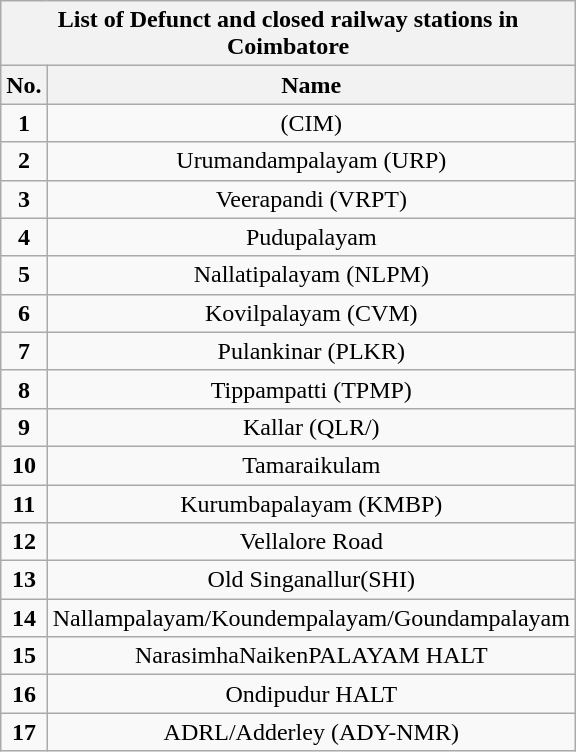<table class="wikitable"  style="text-align:center; width: 20%;">
<tr>
<th colspan="2">List of Defunct and closed railway stations in Coimbatore</th>
</tr>
<tr>
<th>No.</th>
<th>Name</th>
</tr>
<tr>
<td><strong>1</strong></td>
<td> (CIM)</td>
</tr>
<tr>
<td><strong>2</strong></td>
<td>Urumandampalayam (URP)</td>
</tr>
<tr>
<td><strong>3</strong></td>
<td>Veerapandi (VRPT)</td>
</tr>
<tr>
<td><strong>4</strong></td>
<td>Pudupalayam</td>
</tr>
<tr>
<td><strong>5</strong></td>
<td>Nallatipalayam (NLPM)</td>
</tr>
<tr>
<td><strong>6</strong></td>
<td>Kovilpalayam (CVM)</td>
</tr>
<tr>
<td><strong>7</strong></td>
<td>Pulankinar (PLKR)</td>
</tr>
<tr>
<td><strong>8</strong></td>
<td>Tippampatti (TPMP)</td>
</tr>
<tr>
<td><strong>9</strong></td>
<td>Kallar (QLR/)</td>
</tr>
<tr>
<td><strong>10</strong></td>
<td>Tamaraikulam</td>
</tr>
<tr>
<td><strong>11</strong></td>
<td>Kurumbapalayam (KMBP)</td>
</tr>
<tr>
<td><strong>12</strong></td>
<td>Vellalore Road </td>
</tr>
<tr>
<td><strong>13</strong></td>
<td>Old Singanallur(SHI)</td>
</tr>
<tr>
<td><strong>14</strong></td>
<td>Nallampalayam/Koundempalayam/Goundampalayam</td>
</tr>
<tr>
<td><strong>15</strong></td>
<td>NarasimhaNaikenPALAYAM HALT</td>
</tr>
<tr>
<td><strong>16</strong></td>
<td>Ondipudur HALT</td>
</tr>
<tr>
<td><strong>17</strong></td>
<td>ADRL/Adderley (ADY-NMR)</td>
</tr>
</table>
